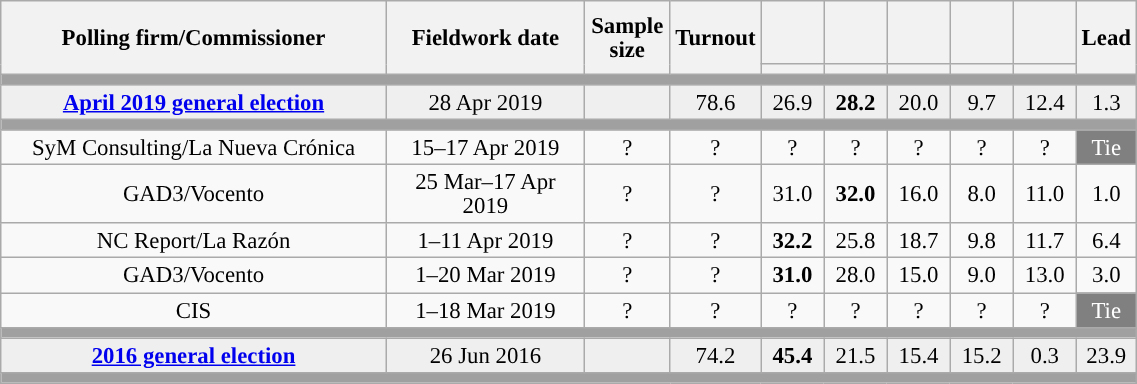<table class="wikitable collapsible collapsed" style="text-align:center; font-size:95%; line-height:16px;">
<tr style="height:42px;">
<th style="width:250px;" rowspan="2">Polling firm/Commissioner</th>
<th style="width:125px;" rowspan="2">Fieldwork date</th>
<th style="width:50px;" rowspan="2">Sample size</th>
<th style="width:45px;" rowspan="2">Turnout</th>
<th style="width:35px;"></th>
<th style="width:35px;"></th>
<th style="width:35px;"></th>
<th style="width:35px;"></th>
<th style="width:35px;"></th>
<th style="width:30px;" rowspan="2">Lead</th>
</tr>
<tr>
<th style="color:inherit;background:"></th>
<th style="color:inherit;background:"></th>
<th style="color:inherit;background:"></th>
<th style="color:inherit;background:"></th>
<th style="color:inherit;background:"></th>
</tr>
<tr>
<td colspan="10" style="background:#A0A0A0"></td>
</tr>
<tr style="background:#EFEFEF;">
<td><strong><a href='#'>April 2019 general election</a></strong></td>
<td>28 Apr 2019</td>
<td></td>
<td>78.6</td>
<td>26.9<br></td>
<td><strong>28.2</strong><br></td>
<td>20.0<br></td>
<td>9.7<br></td>
<td>12.4<br></td>
<td style="background:">1.3</td>
</tr>
<tr>
<td colspan="10" style="background:#A0A0A0"></td>
</tr>
<tr>
<td>SyM Consulting/La Nueva Crónica</td>
<td>15–17 Apr 2019</td>
<td>?</td>
<td>?</td>
<td>?<br></td>
<td>?<br></td>
<td>?<br></td>
<td>?<br></td>
<td>?<br></td>
<td style="background:gray;color:white;">Tie</td>
</tr>
<tr>
<td>GAD3/Vocento</td>
<td>25 Mar–17 Apr 2019</td>
<td>?</td>
<td>?</td>
<td>31.0<br></td>
<td><strong>32.0</strong><br></td>
<td>16.0<br></td>
<td>8.0<br></td>
<td>11.0<br></td>
<td style="background:">1.0</td>
</tr>
<tr>
<td>NC Report/La Razón</td>
<td>1–11 Apr 2019</td>
<td>?</td>
<td>?</td>
<td><strong>32.2</strong><br></td>
<td>25.8<br></td>
<td>18.7<br></td>
<td>9.8<br></td>
<td>11.7<br></td>
<td style="background:">6.4</td>
</tr>
<tr>
<td>GAD3/Vocento</td>
<td>1–20 Mar 2019</td>
<td>?</td>
<td>?</td>
<td><strong>31.0</strong><br></td>
<td>28.0<br></td>
<td>15.0<br></td>
<td>9.0<br></td>
<td>13.0<br></td>
<td style="background:">3.0</td>
</tr>
<tr>
<td>CIS</td>
<td>1–18 Mar 2019</td>
<td>?</td>
<td>?</td>
<td>?<br></td>
<td>?<br></td>
<td>?<br></td>
<td>?<br></td>
<td>?<br></td>
<td style="background:gray;color:white;">Tie</td>
</tr>
<tr>
<td colspan="10" style="background:#A0A0A0"></td>
</tr>
<tr style="background:#EFEFEF;">
<td><strong><a href='#'>2016 general election</a></strong></td>
<td>26 Jun 2016</td>
<td></td>
<td>74.2</td>
<td><strong>45.4</strong><br></td>
<td>21.5<br></td>
<td>15.4<br></td>
<td>15.2<br></td>
<td>0.3<br></td>
<td style="background:">23.9</td>
</tr>
<tr>
<td colspan="10" style="background:#A0A0A0"></td>
</tr>
</table>
